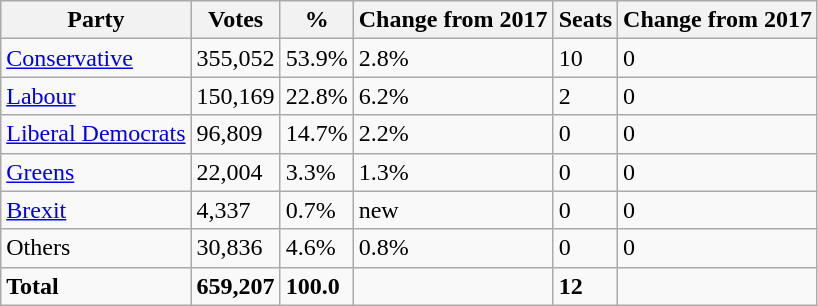<table class="wikitable">
<tr>
<th>Party</th>
<th>Votes</th>
<th>%</th>
<th>Change from 2017</th>
<th>Seats</th>
<th>Change from 2017</th>
</tr>
<tr>
<td><a href='#'>Conservative</a></td>
<td>355,052</td>
<td>53.9%</td>
<td>2.8%</td>
<td>10</td>
<td>0</td>
</tr>
<tr>
<td><a href='#'>Labour</a></td>
<td>150,169</td>
<td>22.8%</td>
<td>6.2%</td>
<td>2</td>
<td>0</td>
</tr>
<tr>
<td><a href='#'>Liberal Democrats</a></td>
<td>96,809</td>
<td>14.7%</td>
<td>2.2%</td>
<td>0</td>
<td>0</td>
</tr>
<tr>
<td><a href='#'>Greens</a></td>
<td>22,004</td>
<td>3.3%</td>
<td>1.3%</td>
<td>0</td>
<td>0</td>
</tr>
<tr>
<td><a href='#'>Brexit</a></td>
<td>4,337</td>
<td>0.7%</td>
<td>new</td>
<td>0</td>
<td>0</td>
</tr>
<tr>
<td>Others</td>
<td>30,836</td>
<td>4.6%</td>
<td>0.8%</td>
<td>0</td>
<td>0</td>
</tr>
<tr>
<td><strong>Total</strong></td>
<td><strong>659,207</strong></td>
<td><strong>100.0</strong></td>
<td></td>
<td><strong>12</strong></td>
<td></td>
</tr>
</table>
